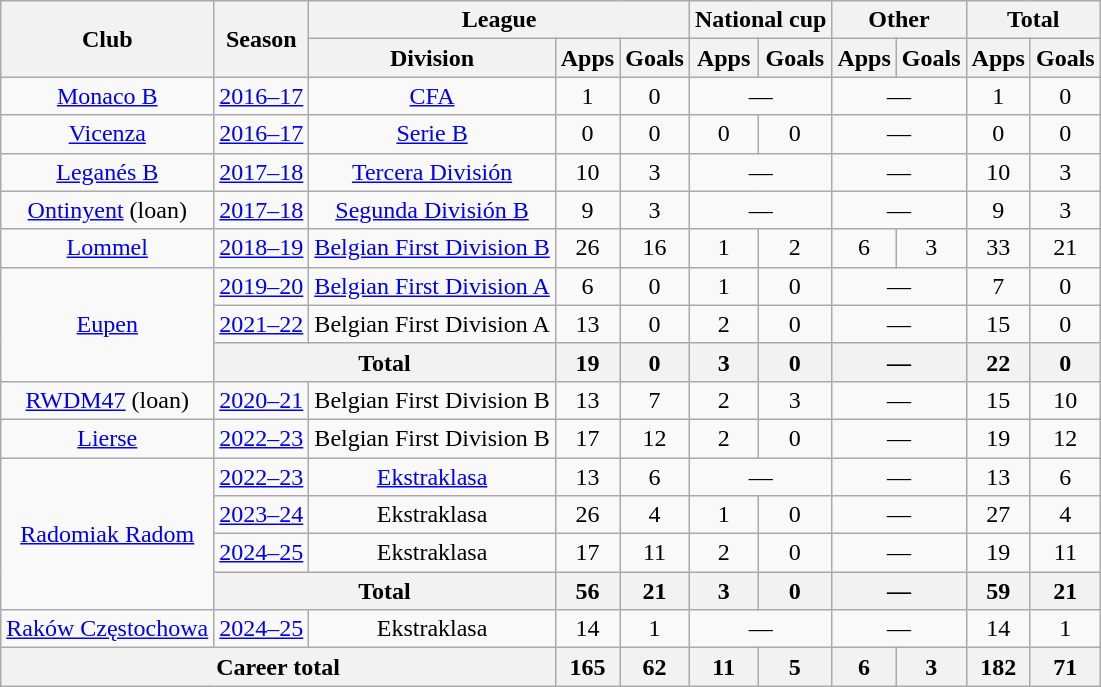<table class="wikitable" style="text-align: center;">
<tr>
<th rowspan="2">Club</th>
<th rowspan="2">Season</th>
<th colspan="3">League</th>
<th colspan="2">National cup</th>
<th colspan="2">Other</th>
<th colspan="2">Total</th>
</tr>
<tr>
<th>Division</th>
<th>Apps</th>
<th>Goals</th>
<th>Apps</th>
<th>Goals</th>
<th>Apps</th>
<th>Goals</th>
<th>Apps</th>
<th>Goals</th>
</tr>
<tr>
<td><a href='#'>Monaco B</a></td>
<td><a href='#'>2016–17</a></td>
<td><a href='#'>CFA</a></td>
<td>1</td>
<td>0</td>
<td colspan="2">—</td>
<td colspan="2">—</td>
<td>1</td>
<td>0</td>
</tr>
<tr>
<td><a href='#'>Vicenza</a></td>
<td><a href='#'>2016–17</a></td>
<td><a href='#'>Serie B</a></td>
<td>0</td>
<td>0</td>
<td>0</td>
<td>0</td>
<td colspan="2">—</td>
<td>0</td>
<td>0</td>
</tr>
<tr>
<td><a href='#'>Leganés B</a></td>
<td><a href='#'>2017–18</a></td>
<td><a href='#'>Tercera División</a></td>
<td>10</td>
<td>3</td>
<td colspan="2">—</td>
<td colspan="2">—</td>
<td>10</td>
<td>3</td>
</tr>
<tr>
<td><a href='#'>Ontinyent</a> (loan)</td>
<td><a href='#'>2017–18</a></td>
<td><a href='#'>Segunda División B</a></td>
<td>9</td>
<td>3</td>
<td colspan="2">—</td>
<td colspan="2">—</td>
<td>9</td>
<td>3</td>
</tr>
<tr>
<td><a href='#'>Lommel</a></td>
<td><a href='#'>2018–19</a></td>
<td><a href='#'>Belgian First Division B</a></td>
<td>26</td>
<td>16</td>
<td>1</td>
<td>2</td>
<td>6</td>
<td>3</td>
<td>33</td>
<td>21</td>
</tr>
<tr>
<td rowspan="3"><a href='#'>Eupen</a></td>
<td><a href='#'>2019–20</a></td>
<td><a href='#'>Belgian First Division A</a></td>
<td>6</td>
<td>0</td>
<td>1</td>
<td>0</td>
<td colspan="2">—</td>
<td>7</td>
<td>0</td>
</tr>
<tr>
<td><a href='#'>2021–22</a></td>
<td>Belgian First Division A</td>
<td>13</td>
<td>0</td>
<td>2</td>
<td>0</td>
<td colspan="2">—</td>
<td>15</td>
<td>0</td>
</tr>
<tr>
<th colspan="2">Total</th>
<th>19</th>
<th>0</th>
<th>3</th>
<th>0</th>
<th colspan="2">—</th>
<th>22</th>
<th>0</th>
</tr>
<tr>
<td><a href='#'>RWDM47</a> (loan)</td>
<td><a href='#'>2020–21</a></td>
<td>Belgian First Division B</td>
<td>13</td>
<td>7</td>
<td>2</td>
<td>3</td>
<td colspan="2">—</td>
<td>15</td>
<td>10</td>
</tr>
<tr>
<td><a href='#'>Lierse</a></td>
<td><a href='#'>2022–23</a></td>
<td>Belgian First Division B</td>
<td>17</td>
<td>12</td>
<td>2</td>
<td>0</td>
<td colspan="2">—</td>
<td>19</td>
<td>12</td>
</tr>
<tr>
<td rowspan=4"><a href='#'>Radomiak Radom</a></td>
<td><a href='#'>2022–23</a></td>
<td><a href='#'>Ekstraklasa</a></td>
<td>13</td>
<td>6</td>
<td colspan="2">—</td>
<td colspan="2">—</td>
<td>13</td>
<td>6</td>
</tr>
<tr>
<td><a href='#'>2023–24</a></td>
<td>Ekstraklasa</td>
<td>26</td>
<td>4</td>
<td>1</td>
<td>0</td>
<td colspan="2">—</td>
<td>27</td>
<td>4</td>
</tr>
<tr>
<td><a href='#'>2024–25</a></td>
<td>Ekstraklasa</td>
<td>17</td>
<td>11</td>
<td>2</td>
<td>0</td>
<td colspan="2">—</td>
<td>19</td>
<td>11</td>
</tr>
<tr>
<th colspan="2">Total</th>
<th>56</th>
<th>21</th>
<th>3</th>
<th>0</th>
<th colspan="2">—</th>
<th>59</th>
<th>21</th>
</tr>
<tr>
<td><a href='#'>Raków Częstochowa</a></td>
<td><a href='#'>2024–25</a></td>
<td>Ekstraklasa</td>
<td>14</td>
<td>1</td>
<td colspan="2">—</td>
<td colspan="2">—</td>
<td>14</td>
<td>1</td>
</tr>
<tr>
<th colspan="3">Career total</th>
<th>165</th>
<th>62</th>
<th>11</th>
<th>5</th>
<th>6</th>
<th>3</th>
<th>182</th>
<th>71</th>
</tr>
</table>
